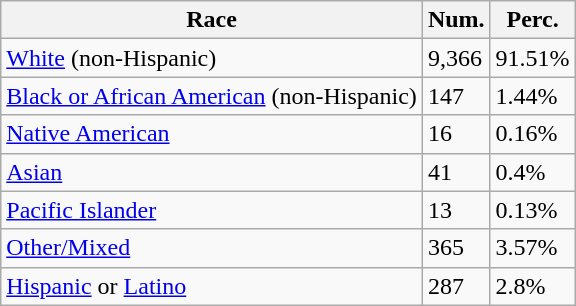<table class="wikitable">
<tr>
<th>Race</th>
<th>Num.</th>
<th>Perc.</th>
</tr>
<tr>
<td><a href='#'>White</a> (non-Hispanic)</td>
<td>9,366</td>
<td>91.51%</td>
</tr>
<tr>
<td><a href='#'>Black or African American</a> (non-Hispanic)</td>
<td>147</td>
<td>1.44%</td>
</tr>
<tr>
<td><a href='#'>Native American</a></td>
<td>16</td>
<td>0.16%</td>
</tr>
<tr>
<td><a href='#'>Asian</a></td>
<td>41</td>
<td>0.4%</td>
</tr>
<tr>
<td><a href='#'>Pacific Islander</a></td>
<td>13</td>
<td>0.13%</td>
</tr>
<tr>
<td><a href='#'>Other/Mixed</a></td>
<td>365</td>
<td>3.57%</td>
</tr>
<tr>
<td><a href='#'>Hispanic</a> or <a href='#'>Latino</a></td>
<td>287</td>
<td>2.8%</td>
</tr>
</table>
